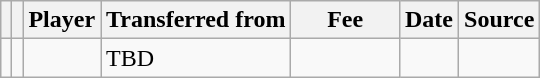<table class="wikitable plainrowheaders sortable">
<tr>
<th></th>
<th></th>
<th scope=col>Player</th>
<th>Transferred from</th>
<th !scope=col; style="width: 65px;">Fee</th>
<th scope=col>Date</th>
<th scope=col>Source</th>
</tr>
<tr>
<td align=center></td>
<td align=center></td>
<td></td>
<td>TBD</td>
<td></td>
<td></td>
<td></td>
</tr>
</table>
